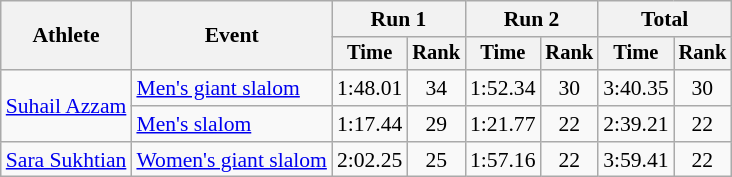<table class="wikitable" style="font-size:90%">
<tr>
<th rowspan=2>Athlete</th>
<th rowspan=2>Event</th>
<th colspan=2>Run 1</th>
<th colspan=2>Run 2</th>
<th colspan=2>Total</th>
</tr>
<tr style="font-size:95%">
<th>Time</th>
<th>Rank</th>
<th>Time</th>
<th>Rank</th>
<th>Time</th>
<th>Rank</th>
</tr>
<tr align=center>
<td align=left rowspan=2><a href='#'>Suhail Azzam</a></td>
<td align=left><a href='#'>Men's giant slalom</a></td>
<td>1:48.01</td>
<td>34</td>
<td>1:52.34</td>
<td>30</td>
<td>3:40.35</td>
<td>30</td>
</tr>
<tr align=center>
<td align=left><a href='#'>Men's slalom</a></td>
<td>1:17.44</td>
<td>29</td>
<td>1:21.77</td>
<td>22</td>
<td>2:39.21</td>
<td>22</td>
</tr>
<tr align=center>
<td align=left><a href='#'>Sara Sukhtian</a></td>
<td align=left><a href='#'>Women's giant slalom</a></td>
<td>2:02.25</td>
<td>25</td>
<td>1:57.16</td>
<td>22</td>
<td>3:59.41</td>
<td>22</td>
</tr>
</table>
